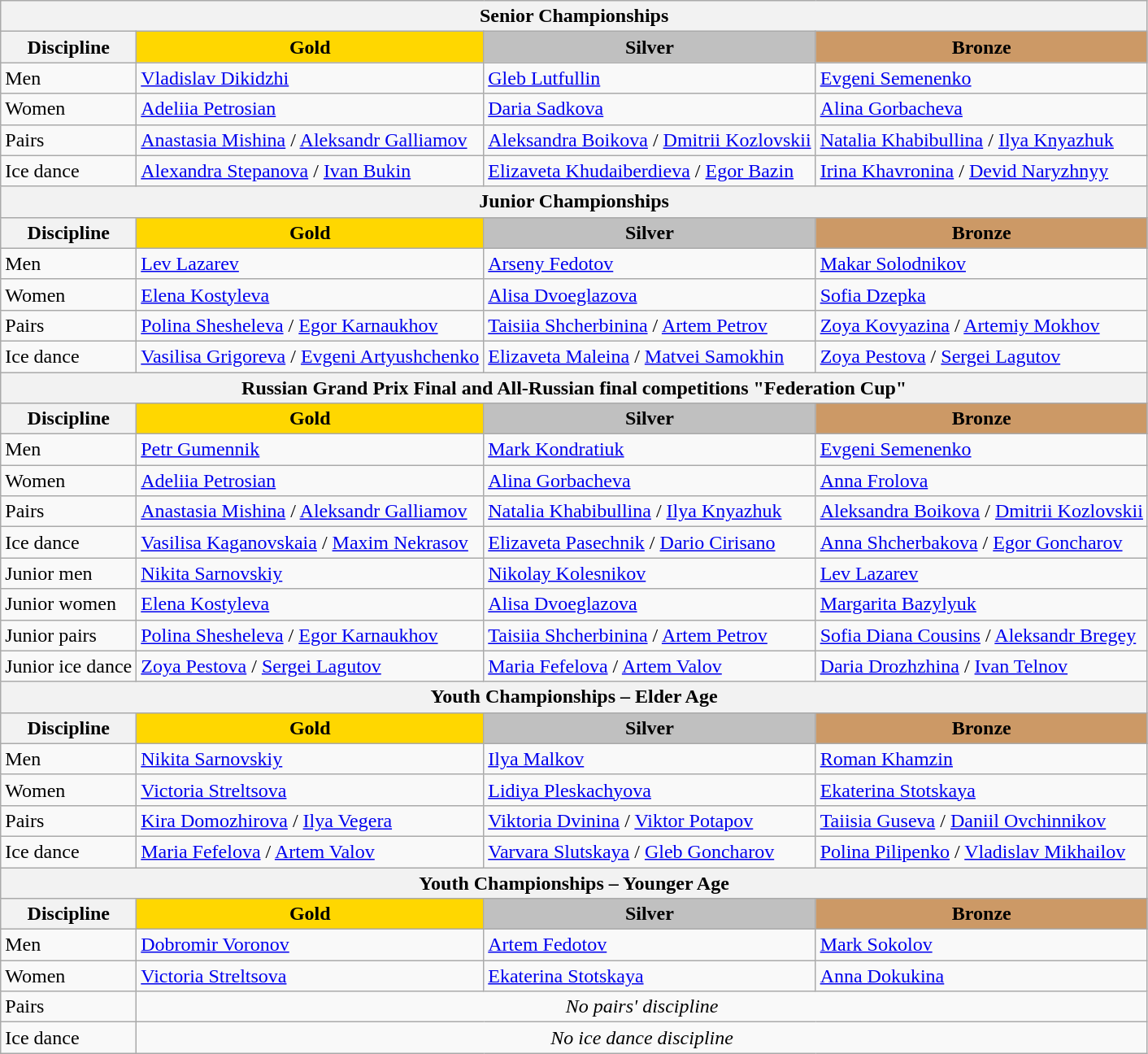<table class="wikitable">
<tr>
<th colspan=4>Senior Championships</th>
</tr>
<tr>
<th>Discipline</th>
<td align=center bgcolor=gold><strong>Gold</strong></td>
<td align=center bgcolor=silver><strong>Silver</strong></td>
<td align=center bgcolor=cc9966><strong>Bronze</strong></td>
</tr>
<tr>
<td>Men</td>
<td><a href='#'>Vladislav Dikidzhi</a></td>
<td><a href='#'>Gleb Lutfullin</a></td>
<td><a href='#'>Evgeni Semenenko</a></td>
</tr>
<tr>
<td>Women</td>
<td><a href='#'>Adeliia Petrosian</a></td>
<td><a href='#'>Daria Sadkova</a></td>
<td><a href='#'>Alina Gorbacheva</a></td>
</tr>
<tr>
<td>Pairs</td>
<td><a href='#'>Anastasia Mishina</a> / <a href='#'>Aleksandr Galliamov</a></td>
<td><a href='#'>Aleksandra Boikova</a> / <a href='#'>Dmitrii Kozlovskii</a></td>
<td><a href='#'>Natalia Khabibullina</a> / <a href='#'>Ilya Knyazhuk</a></td>
</tr>
<tr>
<td>Ice dance</td>
<td><a href='#'>Alexandra Stepanova</a> / <a href='#'>Ivan Bukin</a></td>
<td><a href='#'>Elizaveta Khudaiberdieva</a> / <a href='#'>Egor Bazin</a></td>
<td><a href='#'>Irina Khavronina</a> / <a href='#'>Devid Naryzhnyy</a></td>
</tr>
<tr>
<th colspan=4>Junior Championships</th>
</tr>
<tr>
<th>Discipline</th>
<td align=center bgcolor=gold><strong>Gold</strong></td>
<td align=center bgcolor=silver><strong>Silver</strong></td>
<td align=center bgcolor=cc9966><strong>Bronze</strong></td>
</tr>
<tr>
<td>Men</td>
<td><a href='#'>Lev Lazarev</a></td>
<td><a href='#'>Arseny Fedotov</a></td>
<td><a href='#'>Makar Solodnikov</a></td>
</tr>
<tr>
<td>Women</td>
<td><a href='#'>Elena Kostyleva</a></td>
<td><a href='#'>Alisa Dvoeglazova</a></td>
<td><a href='#'>Sofia Dzepka</a></td>
</tr>
<tr>
<td>Pairs</td>
<td><a href='#'>Polina Shesheleva</a> / <a href='#'>Egor Karnaukhov</a></td>
<td><a href='#'>Taisiia Shcherbinina</a> / <a href='#'>Artem Petrov</a></td>
<td><a href='#'>Zoya Kovyazina</a> / <a href='#'>Artemiy Mokhov</a></td>
</tr>
<tr>
<td>Ice dance</td>
<td><a href='#'>Vasilisa Grigoreva</a> / <a href='#'>Evgeni Artyushchenko</a></td>
<td><a href='#'>Elizaveta Maleina</a> / <a href='#'>Matvei Samokhin</a></td>
<td><a href='#'>Zoya Pestova</a> / <a href='#'>Sergei Lagutov</a></td>
</tr>
<tr>
<th colspan=4>Russian Grand Prix Final and All-Russian final competitions "Federation Cup"</th>
</tr>
<tr>
<th>Discipline</th>
<td align=center bgcolor=gold><strong>Gold</strong></td>
<td align=center bgcolor=silver><strong>Silver</strong></td>
<td align=center bgcolor=cc9966><strong>Bronze</strong></td>
</tr>
<tr>
<td>Men</td>
<td><a href='#'>Petr Gumennik</a></td>
<td><a href='#'>Mark Kondratiuk</a></td>
<td><a href='#'>Evgeni Semenenko</a></td>
</tr>
<tr>
<td>Women</td>
<td><a href='#'>Adeliia Petrosian</a></td>
<td><a href='#'>Alina Gorbacheva</a></td>
<td><a href='#'>Anna Frolova</a></td>
</tr>
<tr>
<td>Pairs</td>
<td><a href='#'>Anastasia Mishina</a> / <a href='#'>Aleksandr Galliamov</a></td>
<td><a href='#'>Natalia Khabibullina</a> / <a href='#'>Ilya Knyazhuk</a></td>
<td><a href='#'>Aleksandra Boikova</a> / <a href='#'>Dmitrii Kozlovskii</a></td>
</tr>
<tr>
<td>Ice dance</td>
<td><a href='#'>Vasilisa Kaganovskaia</a> / <a href='#'>Maxim Nekrasov</a></td>
<td><a href='#'>Elizaveta Pasechnik</a> / <a href='#'>Dario Cirisano</a></td>
<td><a href='#'>Anna Shcherbakova</a> / <a href='#'>Egor Goncharov</a></td>
</tr>
<tr>
<td>Junior men</td>
<td><a href='#'>Nikita Sarnovskiy</a></td>
<td><a href='#'>Nikolay Kolesnikov</a></td>
<td><a href='#'>Lev Lazarev</a></td>
</tr>
<tr>
<td>Junior women</td>
<td><a href='#'>Elena Kostyleva</a></td>
<td><a href='#'>Alisa Dvoeglazova</a></td>
<td><a href='#'>Margarita Bazylyuk</a></td>
</tr>
<tr>
<td>Junior pairs</td>
<td><a href='#'>Polina Shesheleva</a> / <a href='#'>Egor Karnaukhov</a></td>
<td><a href='#'>Taisiia Shcherbinina</a> / <a href='#'>Artem Petrov</a></td>
<td><a href='#'>Sofia Diana Cousins</a> / <a href='#'>Aleksandr Bregey</a></td>
</tr>
<tr>
<td>Junior ice dance</td>
<td><a href='#'>Zoya Pestova</a> / <a href='#'>Sergei Lagutov</a></td>
<td><a href='#'>Maria Fefelova</a> / <a href='#'>Artem Valov</a></td>
<td><a href='#'>Daria Drozhzhina</a> / <a href='#'>Ivan Telnov</a></td>
</tr>
<tr>
<th colspan=4>Youth Championships – Elder Age</th>
</tr>
<tr>
<th>Discipline</th>
<td align=center bgcolor=gold><strong>Gold</strong></td>
<td align=center bgcolor=silver><strong>Silver</strong></td>
<td align=center bgcolor=cc9966><strong>Bronze</strong></td>
</tr>
<tr>
<td>Men</td>
<td><a href='#'>Nikita Sarnovskiy</a></td>
<td><a href='#'>Ilya Malkov</a></td>
<td><a href='#'>Roman Khamzin</a></td>
</tr>
<tr>
<td>Women</td>
<td><a href='#'>Victoria Streltsova</a></td>
<td><a href='#'>Lidiya Pleskachyova</a></td>
<td><a href='#'>Ekaterina Stotskaya</a></td>
</tr>
<tr>
<td>Pairs</td>
<td><a href='#'>Kira Domozhirova</a> / <a href='#'>Ilya Vegera</a></td>
<td><a href='#'>Viktoria Dvinina</a> / <a href='#'>Viktor Potapov</a></td>
<td><a href='#'>Taiisia Guseva</a> / <a href='#'>Daniil Ovchinnikov</a></td>
</tr>
<tr>
<td>Ice dance</td>
<td><a href='#'>Maria Fefelova</a> / <a href='#'>Artem Valov</a></td>
<td><a href='#'>Varvara Slutskaya</a> / <a href='#'>Gleb Goncharov</a></td>
<td><a href='#'>Polina Pilipenko</a> / <a href='#'>Vladislav Mikhailov</a></td>
</tr>
<tr>
<th colspan=4>Youth Championships – Younger Age</th>
</tr>
<tr>
<th>Discipline</th>
<td align=center bgcolor=gold><strong>Gold</strong></td>
<td align=center bgcolor=silver><strong>Silver</strong></td>
<td align=center bgcolor=cc9966><strong>Bronze</strong></td>
</tr>
<tr>
<td>Men</td>
<td><a href='#'>Dobromir Voronov</a></td>
<td><a href='#'>Artem Fedotov</a></td>
<td><a href='#'>Mark Sokolov</a></td>
</tr>
<tr>
<td>Women</td>
<td><a href='#'>Victoria Streltsova</a></td>
<td><a href='#'>Ekaterina Stotskaya</a></td>
<td><a href='#'>Anna Dokukina</a></td>
</tr>
<tr>
<td>Pairs</td>
<td colspan=3 align=center><em>No pairs' discipline</em></td>
</tr>
<tr>
<td>Ice dance</td>
<td colspan=3 align=center><em>No ice dance discipline</em></td>
</tr>
</table>
